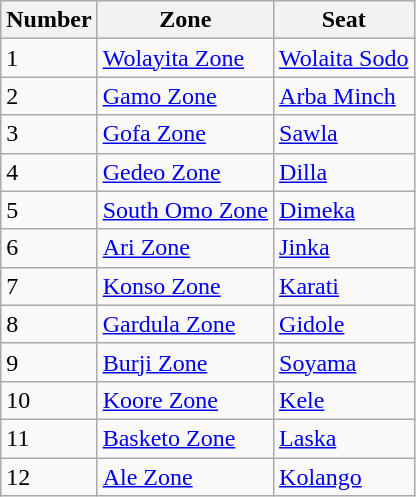<table class="wikitable sortable">
<tr>
<th>Number</th>
<th>Zone</th>
<th>Seat</th>
</tr>
<tr>
<td>1</td>
<td><a href='#'>Wolayita Zone</a></td>
<td><a href='#'>Wolaita Sodo</a></td>
</tr>
<tr>
<td>2</td>
<td><a href='#'>Gamo Zone</a></td>
<td><a href='#'>Arba Minch</a></td>
</tr>
<tr>
<td>3</td>
<td><a href='#'>Gofa Zone</a></td>
<td><a href='#'>Sawla</a></td>
</tr>
<tr>
<td>4</td>
<td><a href='#'>Gedeo Zone</a></td>
<td><a href='#'>Dilla</a></td>
</tr>
<tr>
<td>5</td>
<td><a href='#'>South Omo Zone</a></td>
<td><a href='#'>Dimeka</a></td>
</tr>
<tr>
<td>6</td>
<td><a href='#'>Ari Zone</a></td>
<td><a href='#'>Jinka</a></td>
</tr>
<tr>
<td>7</td>
<td><a href='#'>Konso Zone</a></td>
<td><a href='#'>Karati</a></td>
</tr>
<tr>
<td>8</td>
<td><a href='#'>Gardula Zone</a></td>
<td><a href='#'>Gidole</a></td>
</tr>
<tr>
<td>9</td>
<td><a href='#'>Burji Zone</a></td>
<td><a href='#'>Soyama</a></td>
</tr>
<tr>
<td>10</td>
<td><a href='#'>Koore Zone</a></td>
<td><a href='#'>Kele</a></td>
</tr>
<tr>
<td>11</td>
<td><a href='#'>Basketo Zone</a></td>
<td><a href='#'>Laska</a></td>
</tr>
<tr>
<td>12</td>
<td><a href='#'>Ale Zone</a></td>
<td><a href='#'>Kolango</a></td>
</tr>
</table>
